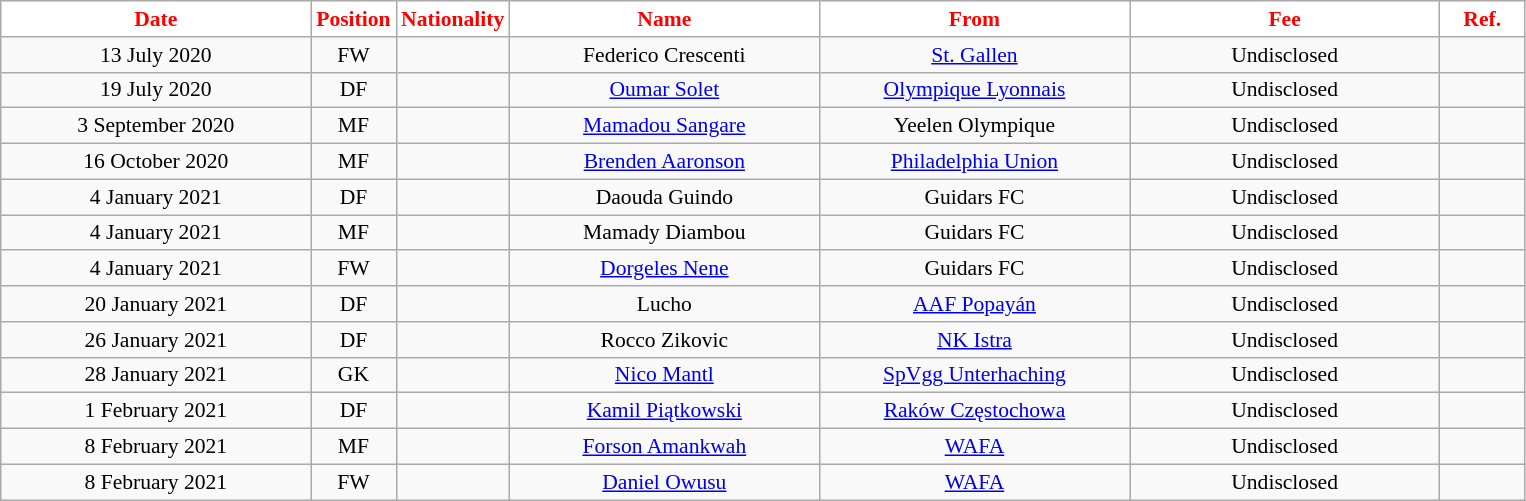<table class="wikitable"  style="text-align:center; font-size:90%; ">
<tr>
<th style="background:#FFFFFF; color:#FF0000; width:200px;">Date</th>
<th style="background:#FFFFFF; color:#FF0000; width:50px;">Position</th>
<th style="background:#FFFFFF; color:#FF0000; width:50px;">Nationality</th>
<th style="background:#FFFFFF; color:#FF0000; width:200px;">Name</th>
<th style="background:#FFFFFF; color:#FF0000; width:200px;">From</th>
<th style="background:#FFFFFF; color:#FF0000; width:200px;">Fee</th>
<th style="background:#FFFFFF; color:#FF0000; width:50px;">Ref.</th>
</tr>
<tr>
<td>13 July 2020</td>
<td>FW</td>
<td></td>
<td>Federico Crescenti</td>
<td><a href='#'>St. Gallen</a></td>
<td>Undisclosed</td>
<td></td>
</tr>
<tr>
<td>19 July 2020</td>
<td>DF</td>
<td></td>
<td><a href='#'>Oumar Solet</a></td>
<td><a href='#'>Olympique Lyonnais</a></td>
<td>Undisclosed</td>
<td></td>
</tr>
<tr>
<td>3 September 2020</td>
<td>MF</td>
<td></td>
<td><a href='#'>Mamadou Sangare</a></td>
<td>Yeelen Olympique</td>
<td>Undisclosed</td>
<td></td>
</tr>
<tr>
<td>16 October 2020</td>
<td>MF</td>
<td></td>
<td><a href='#'>Brenden Aaronson</a></td>
<td><a href='#'>Philadelphia Union</a></td>
<td>Undisclosed</td>
<td></td>
</tr>
<tr>
<td>4 January 2021</td>
<td>DF</td>
<td></td>
<td>Daouda Guindo</td>
<td>Guidars FC</td>
<td>Undisclosed</td>
<td></td>
</tr>
<tr>
<td>4 January 2021</td>
<td>MF</td>
<td></td>
<td>Mamady Diambou</td>
<td>Guidars FC</td>
<td>Undisclosed</td>
<td></td>
</tr>
<tr>
<td>4 January 2021</td>
<td>FW</td>
<td></td>
<td><a href='#'>Dorgeles Nene</a></td>
<td>Guidars FC</td>
<td>Undisclosed</td>
<td></td>
</tr>
<tr>
<td>20 January 2021</td>
<td>DF</td>
<td></td>
<td>Lucho</td>
<td><a href='#'>AAF Popayán</a></td>
<td>Undisclosed</td>
<td></td>
</tr>
<tr>
<td>26 January 2021</td>
<td>DF</td>
<td></td>
<td>Rocco Zikovic</td>
<td><a href='#'>NK Istra</a></td>
<td>Undisclosed</td>
<td></td>
</tr>
<tr>
<td>28 January 2021</td>
<td>GK</td>
<td></td>
<td><a href='#'>Nico Mantl</a></td>
<td><a href='#'>SpVgg Unterhaching</a></td>
<td>Undisclosed</td>
<td></td>
</tr>
<tr>
<td>1 February 2021</td>
<td>DF</td>
<td></td>
<td><a href='#'>Kamil Piątkowski</a></td>
<td><a href='#'>Raków Częstochowa</a></td>
<td>Undisclosed</td>
<td></td>
</tr>
<tr>
<td>8 February 2021</td>
<td>MF</td>
<td></td>
<td><a href='#'>Forson Amankwah</a></td>
<td><a href='#'>WAFA</a></td>
<td>Undisclosed</td>
<td></td>
</tr>
<tr>
<td>8 February 2021</td>
<td>FW</td>
<td></td>
<td><a href='#'>Daniel Owusu</a></td>
<td><a href='#'>WAFA</a></td>
<td>Undisclosed</td>
<td></td>
</tr>
</table>
